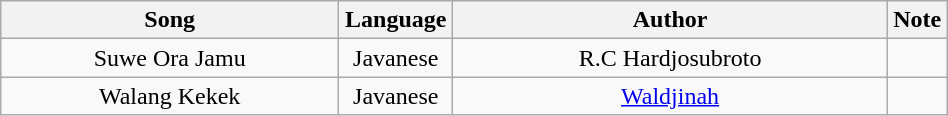<table class="wikitable" style="width:50%;text-align:center">
<tr>
<th style="width:35%">Song</th>
<th style="width:10%">Language</th>
<th style="width:45%">Author</th>
<th style="width:5%">Note</th>
</tr>
<tr>
<td>Suwe Ora Jamu</td>
<td>Javanese</td>
<td>R.C Hardjosubroto</td>
<td></td>
</tr>
<tr>
<td>Walang Kekek</td>
<td>Javanese</td>
<td><a href='#'>Waldjinah</a></td>
<td></td>
</tr>
</table>
